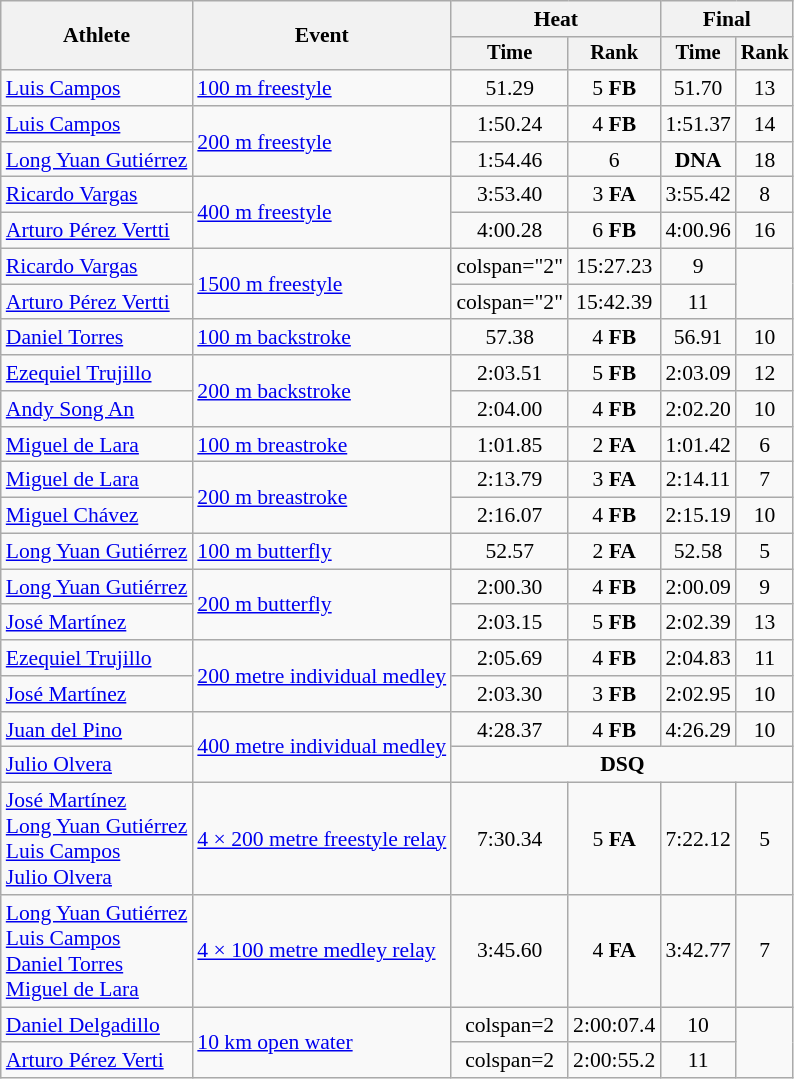<table class=wikitable style="font-size:90%">
<tr>
<th rowspan="2">Athlete</th>
<th rowspan="2">Event</th>
<th colspan="2">Heat</th>
<th colspan="2">Final</th>
</tr>
<tr style="font-size:95%">
<th>Time</th>
<th>Rank</th>
<th>Time</th>
<th>Rank</th>
</tr>
<tr align=center>
<td align=left><a href='#'>Luis Campos</a></td>
<td align=left><a href='#'>100 m freestyle</a></td>
<td>51.29</td>
<td>5 <strong>FB</strong></td>
<td>51.70</td>
<td>13</td>
</tr>
<tr align=center>
<td align=left><a href='#'>Luis Campos</a></td>
<td align=left rowspan=2><a href='#'>200 m freestyle</a></td>
<td>1:50.24</td>
<td>4 <strong>FB</strong></td>
<td>1:51.37</td>
<td>14</td>
</tr>
<tr align=center>
<td align=left><a href='#'>Long Yuan Gutiérrez</a></td>
<td>1:54.46</td>
<td>6</td>
<td><strong>DNA</strong></td>
<td>18</td>
</tr>
<tr align=center>
<td align=left><a href='#'>Ricardo Vargas</a></td>
<td align=left rowspan="2"><a href='#'>400 m freestyle</a></td>
<td>3:53.40</td>
<td>3 <strong>FA</strong></td>
<td>3:55.42</td>
<td>8</td>
</tr>
<tr align=center>
<td align=left><a href='#'>Arturo Pérez Vertti</a></td>
<td>4:00.28</td>
<td>6 <strong>FB</strong></td>
<td>4:00.96</td>
<td>16</td>
</tr>
<tr align=center>
<td align=left><a href='#'>Ricardo Vargas</a></td>
<td align=left rowspan="2"><a href='#'>1500 m freestyle</a></td>
<td>colspan="2" </td>
<td>15:27.23</td>
<td>9</td>
</tr>
<tr align=center>
<td align=left><a href='#'>Arturo Pérez Vertti</a></td>
<td>colspan="2" </td>
<td>15:42.39</td>
<td>11</td>
</tr>
<tr align=center>
<td align=left><a href='#'>Daniel Torres</a></td>
<td align=left><a href='#'>100 m backstroke</a></td>
<td>57.38</td>
<td>4 <strong>FB</strong></td>
<td>56.91</td>
<td>10</td>
</tr>
<tr align=center>
<td align=left><a href='#'>Ezequiel Trujillo</a></td>
<td align=left rowspan="2"><a href='#'>200 m backstroke</a></td>
<td>2:03.51</td>
<td>5 <strong>FB</strong></td>
<td>2:03.09</td>
<td>12</td>
</tr>
<tr align=center>
<td align=left><a href='#'>Andy Song An</a></td>
<td>2:04.00</td>
<td>4 <strong>FB</strong></td>
<td>2:02.20</td>
<td>10</td>
</tr>
<tr align=center>
<td align=left><a href='#'>Miguel de Lara</a></td>
<td align=left><a href='#'>100 m breastroke</a></td>
<td>1:01.85</td>
<td>2 <strong>FA</strong></td>
<td>1:01.42</td>
<td>6</td>
</tr>
<tr align=center>
<td align=left><a href='#'>Miguel de Lara</a></td>
<td align=left rowspan="2"><a href='#'>200 m breastroke</a></td>
<td>2:13.79</td>
<td>3 <strong>FA</strong></td>
<td>2:14.11</td>
<td>7</td>
</tr>
<tr align=center>
<td align=left><a href='#'>Miguel Chávez</a></td>
<td>2:16.07</td>
<td>4 <strong>FB</strong></td>
<td>2:15.19</td>
<td>10</td>
</tr>
<tr align=center>
<td align=left><a href='#'>Long Yuan Gutiérrez</a></td>
<td align=left><a href='#'>100 m butterfly</a></td>
<td>52.57</td>
<td>2 <strong>FA</strong></td>
<td>52.58</td>
<td>5</td>
</tr>
<tr align=center>
<td align=left><a href='#'>Long Yuan Gutiérrez</a></td>
<td align=left rowspan=2><a href='#'>200 m butterfly</a></td>
<td>2:00.30</td>
<td>4 <strong>FB</strong></td>
<td>2:00.09</td>
<td>9</td>
</tr>
<tr align=center>
<td align=left><a href='#'>José Martínez</a></td>
<td>2:03.15</td>
<td>5 <strong>FB</strong></td>
<td>2:02.39</td>
<td>13</td>
</tr>
<tr align=center>
<td align=left><a href='#'>Ezequiel Trujillo</a></td>
<td align=left rowspan="2"><a href='#'>200 metre individual medley</a></td>
<td>2:05.69</td>
<td>4 <strong>FB</strong></td>
<td>2:04.83</td>
<td>11</td>
</tr>
<tr align=center>
<td align=left><a href='#'>José Martínez</a></td>
<td>2:03.30</td>
<td>3 <strong>FB</strong></td>
<td>2:02.95</td>
<td>10</td>
</tr>
<tr align=center>
<td align=left><a href='#'>Juan del Pino</a></td>
<td align=left rowspan="2"><a href='#'>400 metre individual medley</a></td>
<td>4:28.37</td>
<td>4 <strong>FB</strong></td>
<td>4:26.29</td>
<td>10</td>
</tr>
<tr align=center>
<td align=left><a href='#'>Julio Olvera</a></td>
<td colspan=4><strong>DSQ</strong></td>
</tr>
<tr align=center>
<td align=left><a href='#'>José Martínez</a><br><a href='#'>Long Yuan Gutiérrez</a><br><a href='#'>Luis Campos</a><br><a href='#'>Julio Olvera</a></td>
<td align=left><a href='#'>4 × 200 metre freestyle relay</a></td>
<td>7:30.34</td>
<td>5 <strong>FA</strong></td>
<td>7:22.12</td>
<td>5</td>
</tr>
<tr align=center>
<td align=left><a href='#'>Long Yuan Gutiérrez</a><br><a href='#'>Luis Campos</a><br><a href='#'>Daniel Torres</a><br><a href='#'>Miguel de Lara</a></td>
<td align=left><a href='#'>4 × 100 metre medley relay</a></td>
<td>3:45.60</td>
<td>4 <strong>FA</strong></td>
<td>3:42.77</td>
<td>7</td>
</tr>
<tr align=center>
<td align=left><a href='#'>Daniel Delgadillo</a></td>
<td align=left rowspan="2"><a href='#'>10 km open water</a></td>
<td>colspan=2 </td>
<td>2:00:07.4</td>
<td>10</td>
</tr>
<tr align=center>
<td align=left><a href='#'>Arturo Pérez Verti</a></td>
<td>colspan=2 </td>
<td>2:00:55.2</td>
<td>11</td>
</tr>
</table>
